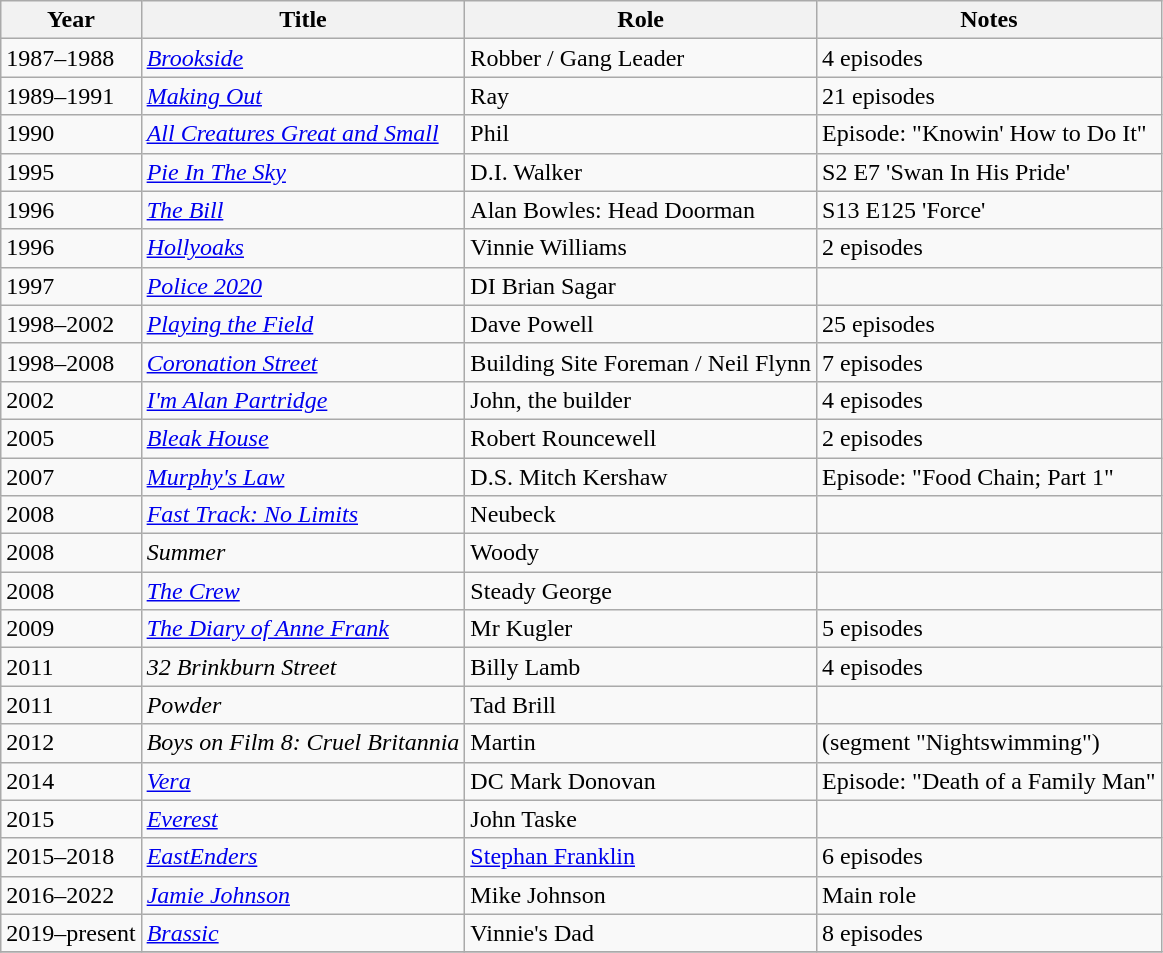<table class="wikitable">
<tr>
<th>Year</th>
<th>Title</th>
<th>Role</th>
<th>Notes</th>
</tr>
<tr>
<td>1987–1988</td>
<td><em><a href='#'>Brookside</a></em></td>
<td>Robber / Gang Leader</td>
<td>4 episodes</td>
</tr>
<tr>
<td>1989–1991</td>
<td><em><a href='#'>Making Out</a></em></td>
<td>Ray</td>
<td>21 episodes</td>
</tr>
<tr>
<td>1990</td>
<td><em><a href='#'>All Creatures Great and Small</a></em></td>
<td>Phil</td>
<td>Episode: "Knowin' How to Do It"</td>
</tr>
<tr>
<td>1995</td>
<td><em><a href='#'>Pie In The Sky</a></em></td>
<td>D.I. Walker</td>
<td>S2 E7 'Swan In His Pride'</td>
</tr>
<tr>
<td>1996</td>
<td><em><a href='#'>The Bill</a></em></td>
<td>Alan Bowles: Head Doorman</td>
<td>S13 E125 'Force'</td>
</tr>
<tr>
<td>1996</td>
<td><em><a href='#'>Hollyoaks</a></em></td>
<td>Vinnie Williams</td>
<td>2 episodes</td>
</tr>
<tr>
<td>1997</td>
<td><em><a href='#'>Police 2020</a></em></td>
<td>DI Brian Sagar</td>
<td></td>
</tr>
<tr>
<td>1998–2002</td>
<td><em><a href='#'>Playing the Field</a></em></td>
<td>Dave Powell</td>
<td>25 episodes</td>
</tr>
<tr>
<td>1998–2008</td>
<td><em><a href='#'>Coronation Street</a></em></td>
<td>Building Site Foreman / Neil Flynn</td>
<td>7 episodes</td>
</tr>
<tr>
<td>2002</td>
<td><em><a href='#'>I'm Alan Partridge</a></em></td>
<td>John, the builder</td>
<td>4 episodes</td>
</tr>
<tr>
<td>2005</td>
<td><em><a href='#'>Bleak House</a></em></td>
<td>Robert Rouncewell</td>
<td>2 episodes</td>
</tr>
<tr>
<td>2007</td>
<td><em><a href='#'>Murphy's Law</a></em></td>
<td>D.S. Mitch Kershaw</td>
<td>Episode: "Food Chain; Part 1"</td>
</tr>
<tr>
<td>2008</td>
<td><em><a href='#'>Fast Track: No Limits</a></em></td>
<td>Neubeck</td>
<td></td>
</tr>
<tr>
<td>2008</td>
<td><em>Summer</em></td>
<td>Woody</td>
<td></td>
</tr>
<tr>
<td>2008</td>
<td><em><a href='#'>The Crew</a></em></td>
<td>Steady George</td>
<td></td>
</tr>
<tr>
<td>2009</td>
<td><em><a href='#'>The Diary of Anne Frank</a></em></td>
<td>Mr Kugler</td>
<td>5 episodes</td>
</tr>
<tr>
<td>2011</td>
<td><em>32 Brinkburn Street</em></td>
<td>Billy Lamb</td>
<td>4 episodes</td>
</tr>
<tr>
<td>2011</td>
<td><em>Powder</em></td>
<td>Tad Brill</td>
<td></td>
</tr>
<tr>
<td>2012</td>
<td><em>Boys on Film 8: Cruel Britannia</em></td>
<td>Martin</td>
<td>(segment "Nightswimming")</td>
</tr>
<tr>
<td>2014</td>
<td><em><a href='#'>Vera</a></em></td>
<td>DC Mark Donovan</td>
<td>Episode: "Death of a Family Man"</td>
</tr>
<tr>
<td>2015</td>
<td><em><a href='#'>Everest</a></em></td>
<td>John Taske</td>
<td></td>
</tr>
<tr>
<td>2015–2018</td>
<td><em><a href='#'>EastEnders</a></em></td>
<td><a href='#'>Stephan Franklin</a></td>
<td>6 episodes</td>
</tr>
<tr>
<td>2016–2022</td>
<td><em><a href='#'>Jamie Johnson</a></em></td>
<td>Mike Johnson</td>
<td>Main role</td>
</tr>
<tr>
<td>2019–present</td>
<td><em><a href='#'>Brassic</a></em></td>
<td>Vinnie's Dad</td>
<td>8 episodes</td>
</tr>
<tr>
</tr>
</table>
